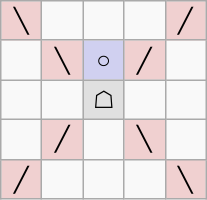<table border="1" class="wikitable">
<tr align=center>
<td width="20" style="background:#f0d0d0;">╲</td>
<td width="20"> </td>
<td width="20"> </td>
<td width="20"> </td>
<td width="20" style="background:#f0d0d0;">╱</td>
</tr>
<tr align=center>
<td> </td>
<td style="background:#f0d0d0;">╲</td>
<td style="background:#d0d0f0;">○</td>
<td style="background:#f0d0d0;">╱</td>
<td> </td>
</tr>
<tr align=center>
<td> </td>
<td> </td>
<td style="background:#e0e0e0;">☖</td>
<td> </td>
<td> </td>
</tr>
<tr align=center>
<td> </td>
<td style="background:#f0d0d0;">╱</td>
<td> </td>
<td style="background:#f0d0d0;">╲</td>
<td> </td>
</tr>
<tr align=center>
<td style="background:#f0d0d0;">╱</td>
<td> </td>
<td> </td>
<td> </td>
<td style="background:#f0d0d0;">╲</td>
</tr>
</table>
